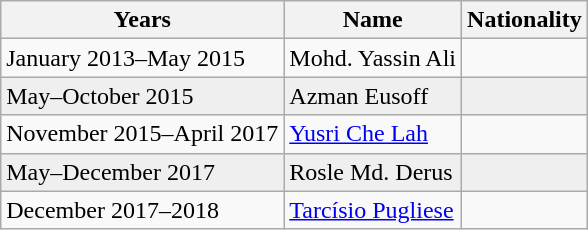<table class="wikitable">
<tr>
<th>Years</th>
<th>Name</th>
<th>Nationality</th>
</tr>
<tr>
<td>January 2013–May 2015</td>
<td>Mohd. Yassin Ali</td>
<td></td>
</tr>
<tr style="background:#efefef;">
<td>May–October 2015</td>
<td>Azman Eusoff</td>
<td></td>
</tr>
<tr>
<td>November 2015–April 2017</td>
<td><a href='#'>Yusri Che Lah</a></td>
<td></td>
</tr>
<tr style="background:#efefef;">
<td>May–December 2017</td>
<td>Rosle Md. Derus</td>
<td></td>
</tr>
<tr>
<td>December 2017–2018</td>
<td><a href='#'>Tarcísio Pugliese</a></td>
<td></td>
</tr>
</table>
